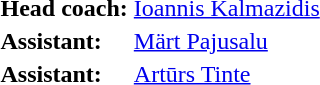<table>
<tr>
<td><strong>Head coach:</strong></td>
<td>  <a href='#'>Ioannis Kalmazidis</a></td>
</tr>
<tr>
<td><strong>Assistant:</strong></td>
<td> <a href='#'>Märt Pajusalu</a></td>
</tr>
<tr>
<td><strong>Assistant:</strong></td>
<td>  <a href='#'>Artūrs Tinte</a></td>
</tr>
</table>
